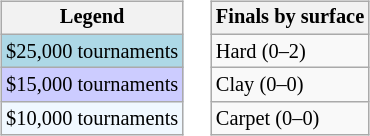<table>
<tr valign=top>
<td><br><table class=wikitable style="font-size:85%">
<tr>
<th>Legend</th>
</tr>
<tr style="background:lightblue;">
<td>$25,000 tournaments</td>
</tr>
<tr style="background:#ccccff;">
<td>$15,000 tournaments</td>
</tr>
<tr style="background:#f0f8ff;">
<td>$10,000 tournaments</td>
</tr>
</table>
</td>
<td><br><table class=wikitable style="font-size:85%">
<tr>
<th>Finals by surface</th>
</tr>
<tr>
<td>Hard (0–2)</td>
</tr>
<tr>
<td>Clay (0–0)</td>
</tr>
<tr>
<td>Carpet (0–0)</td>
</tr>
</table>
</td>
</tr>
</table>
